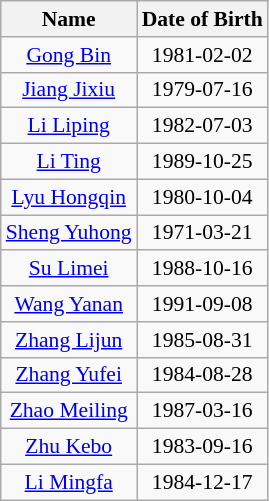<table class=wikitable style="text-align: center; font-size:90%">
<tr>
<th>Name</th>
<th>Date of Birth</th>
</tr>
<tr>
<td><a href='#'>Gong Bin</a></td>
<td>1981-02-02</td>
</tr>
<tr>
<td><a href='#'>Jiang Jixiu</a></td>
<td>1979-07-16</td>
</tr>
<tr>
<td><a href='#'>Li Liping</a></td>
<td>1982-07-03</td>
</tr>
<tr>
<td><a href='#'>Li Ting</a></td>
<td>1989-10-25</td>
</tr>
<tr>
<td><a href='#'>Lyu Hongqin</a></td>
<td>1980-10-04</td>
</tr>
<tr>
<td><a href='#'>Sheng Yuhong</a></td>
<td>1971-03-21</td>
</tr>
<tr>
<td><a href='#'>Su Limei</a></td>
<td>1988-10-16</td>
</tr>
<tr>
<td><a href='#'>Wang Yanan</a></td>
<td>1991-09-08</td>
</tr>
<tr>
<td><a href='#'>Zhang Lijun</a></td>
<td>1985-08-31</td>
</tr>
<tr>
<td><a href='#'>Zhang Yufei</a></td>
<td>1984-08-28</td>
</tr>
<tr>
<td><a href='#'>Zhao Meiling</a></td>
<td>1987-03-16</td>
</tr>
<tr>
<td><a href='#'>Zhu Kebo</a></td>
<td>1983-09-16</td>
</tr>
<tr>
<td><a href='#'>Li Mingfa</a></td>
<td>1984-12-17</td>
</tr>
</table>
